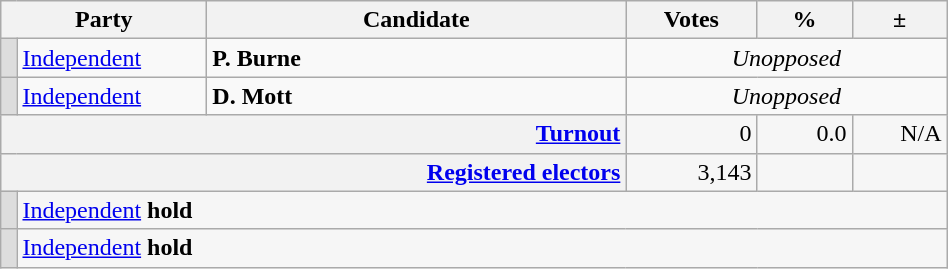<table class=wikitable>
<tr>
<th scope="col" colspan="2" style="width: 130px">Party</th>
<th scope="col" style="width: 17em">Candidate</th>
<th scope="col" style="width: 5em">Votes</th>
<th scope="col" style="width: 3.5em">%</th>
<th scope="col" style="width: 3.5em">±</th>
</tr>
<tr>
<td style="background:#DDDDDD;"></td>
<td><a href='#'>Independent</a></td>
<td><strong>P. Burne</strong></td>
<td style="text-align: center; "colspan="3"><em>Unopposed</em></td>
</tr>
<tr>
<td style="background:#DDDDDD;"></td>
<td><a href='#'>Independent</a></td>
<td><strong>D. Mott</strong></td>
<td style="text-align: center; "colspan="3"><em>Unopposed</em></td>
</tr>
<tr style="background-color:#F6F6F6">
<th colspan="3" style="text-align: right; margin-right: 0.5em"><a href='#'>Turnout</a></th>
<td style="text-align: right; margin-right: 0.5em">0</td>
<td style="text-align: right; margin-right: 0.5em">0.0</td>
<td style="text-align: right; margin-right: 0.5em">N/A</td>
</tr>
<tr style="background-color:#F6F6F6;">
<th colspan="3" style="text-align:right;"><a href='#'>Registered electors</a></th>
<td style="text-align:right; margin-right:0.5em">3,143</td>
<td></td>
<td></td>
</tr>
<tr style="background-color:#F6F6F6">
<td style="background:#DDDDDD;"></td>
<td colspan="5"><a href='#'>Independent</a> <strong>hold</strong></td>
</tr>
<tr style="background-color:#F6F6F6">
<td style="background:#DDDDDD;"></td>
<td colspan="5"><a href='#'>Independent</a> <strong>hold</strong></td>
</tr>
</table>
